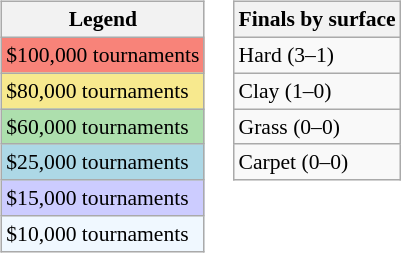<table>
<tr valign=top>
<td><br><table class="wikitable" style=font-size:90%>
<tr>
<th>Legend</th>
</tr>
<tr style="background:#f88379;">
<td>$100,000 tournaments</td>
</tr>
<tr style="background:#f7e98e;">
<td>$80,000 tournaments</td>
</tr>
<tr style="background:#addfad;">
<td>$60,000 tournaments</td>
</tr>
<tr style="background:lightblue;">
<td>$25,000 tournaments</td>
</tr>
<tr style="background:#ccccff;">
<td>$15,000 tournaments</td>
</tr>
<tr style="background:#f0f8ff;">
<td>$10,000 tournaments</td>
</tr>
</table>
</td>
<td><br><table class="wikitable" style=font-size:90%>
<tr>
<th>Finals by surface</th>
</tr>
<tr>
<td>Hard (3–1)</td>
</tr>
<tr>
<td>Clay (1–0)</td>
</tr>
<tr>
<td>Grass (0–0)</td>
</tr>
<tr>
<td>Carpet (0–0)</td>
</tr>
</table>
</td>
</tr>
</table>
